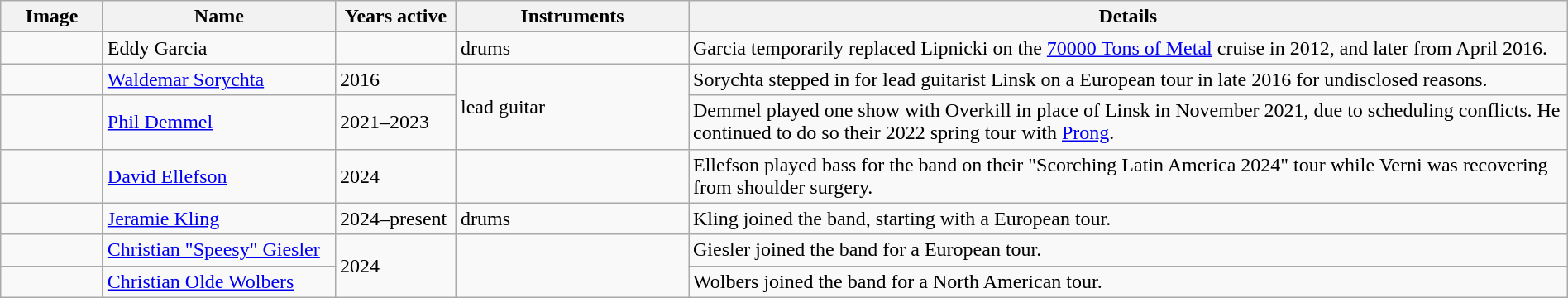<table class="wikitable" border="1" width=100%>
<tr>
<th width="75">Image</th>
<th width="180">Name</th>
<th width="90">Years active</th>
<th width="180">Instruments</th>
<th>Details</th>
</tr>
<tr>
<td></td>
<td>Eddy Garcia</td>
<td></td>
<td>drums</td>
<td>Garcia temporarily replaced Lipnicki on the <a href='#'>70000 Tons of Metal</a> cruise in 2012, and later from April 2016.</td>
</tr>
<tr>
<td></td>
<td><a href='#'>Waldemar Sorychta</a></td>
<td>2016</td>
<td rowspan="2">lead guitar</td>
<td>Sorychta stepped in for lead guitarist Linsk on a European tour in late 2016 for undisclosed reasons.</td>
</tr>
<tr>
<td></td>
<td><a href='#'>Phil Demmel</a></td>
<td>2021–2023</td>
<td>Demmel played one show with Overkill in place of Linsk in November 2021, due to scheduling conflicts. He continued to do so their 2022 spring tour with <a href='#'>Prong</a>.</td>
</tr>
<tr>
<td></td>
<td><a href='#'>David Ellefson</a></td>
<td>2024</td>
<td></td>
<td>Ellefson played bass for the band on their "Scorching Latin America 2024" tour while Verni was recovering from shoulder surgery.</td>
</tr>
<tr>
<td></td>
<td><a href='#'>Jeramie Kling</a></td>
<td>2024–present</td>
<td>drums</td>
<td>Kling joined the band, starting with a European tour.</td>
</tr>
<tr>
<td></td>
<td><a href='#'>Christian "Speesy" Giesler</a></td>
<td rowspan="2">2024</td>
<td rowspan="2"></td>
<td>Giesler joined the band for a European tour.</td>
</tr>
<tr>
<td></td>
<td><a href='#'>Christian Olde Wolbers</a></td>
<td>Wolbers joined the band for a North American tour.</td>
</tr>
</table>
